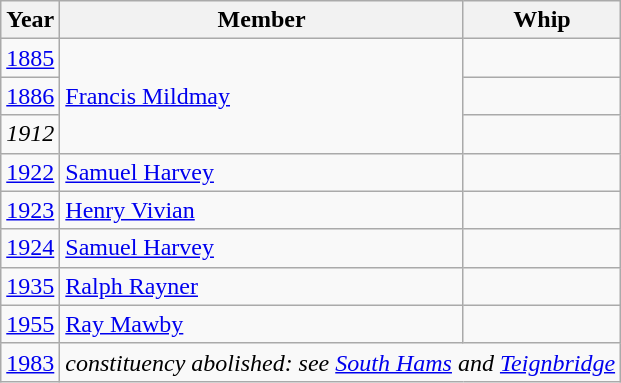<table class="wikitable">
<tr>
<th scope="col">Year</th>
<th scope="col">Member</th>
<th scope="col" colspan="2">Whip</th>
</tr>
<tr>
<td><a href='#'>1885</a></td>
<td rowspan="3"><a href='#'>Francis Mildmay</a></td>
<td></td>
</tr>
<tr>
<td><a href='#'>1886</a></td>
<td></td>
</tr>
<tr>
<td><em>1912</em></td>
<td></td>
</tr>
<tr>
<td><a href='#'>1922</a></td>
<td><a href='#'>Samuel Harvey</a></td>
<td></td>
</tr>
<tr>
<td><a href='#'>1923</a></td>
<td><a href='#'>Henry Vivian</a></td>
<td></td>
</tr>
<tr>
<td><a href='#'>1924</a></td>
<td><a href='#'>Samuel Harvey</a></td>
<td></td>
</tr>
<tr>
<td><a href='#'>1935</a></td>
<td><a href='#'>Ralph Rayner</a></td>
<td></td>
</tr>
<tr>
<td><a href='#'>1955</a></td>
<td><a href='#'>Ray Mawby</a></td>
<td></td>
</tr>
<tr>
<td><a href='#'>1983</a></td>
<td colspan="3"><em>constituency abolished: see <a href='#'>South Hams</a> and <a href='#'>Teignbridge</a></em></td>
</tr>
</table>
